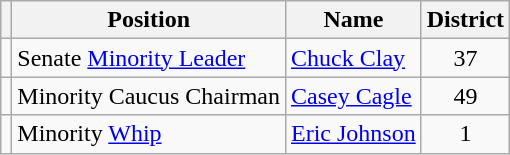<table class="wikitable">
<tr>
<th></th>
<th>Position</th>
<th>Name</th>
<th>District</th>
</tr>
<tr>
<td></td>
<td>Senate <a href='#'>Minority Leader</a></td>
<td><a href='#'>Chuck Clay</a></td>
<td align=center>37</td>
</tr>
<tr>
<td></td>
<td>Minority Caucus Chairman</td>
<td><a href='#'>Casey Cagle</a></td>
<td align=center>49</td>
</tr>
<tr>
<td></td>
<td>Minority <a href='#'>Whip</a></td>
<td><a href='#'>Eric Johnson</a></td>
<td align=center>1</td>
</tr>
</table>
